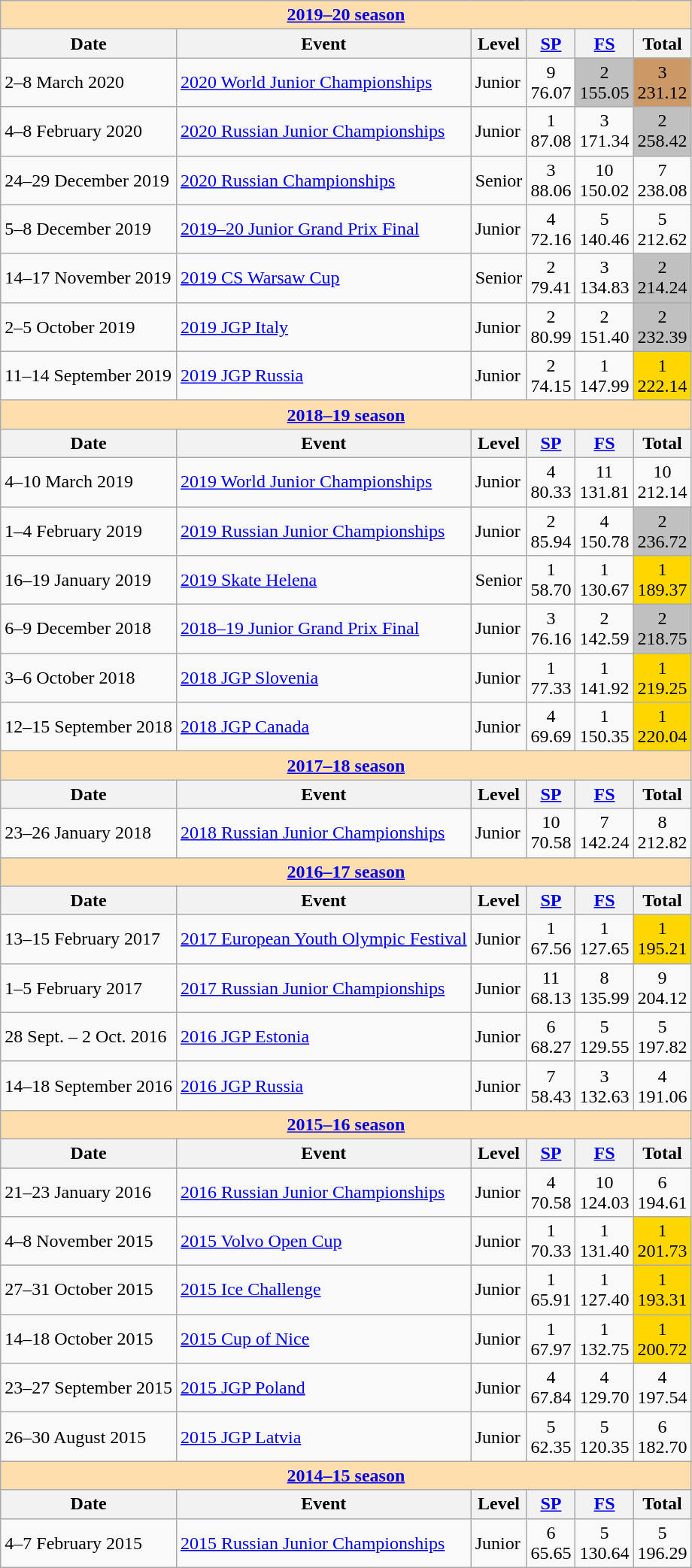<table class="wikitable">
<tr>
<th colspan="6" align="center" style="background-color: #ffdead;"><a href='#'>2019–20 season</a></th>
</tr>
<tr>
<th>Date</th>
<th>Event</th>
<th>Level</th>
<th><a href='#'>SP</a></th>
<th><a href='#'>FS</a></th>
<th>Total</th>
</tr>
<tr>
<td>2–8 March 2020</td>
<td><a href='#'>2020 World Junior Championships</a></td>
<td>Junior</td>
<td align=center>9 <br> 76.07</td>
<td align=center bgcolor=silver>2 <br> 155.05</td>
<td align=center bgcolor="#cc9966">3 <br> 231.12</td>
</tr>
<tr>
<td>4–8 February 2020</td>
<td><a href='#'>2020 Russian Junior Championships</a></td>
<td>Junior</td>
<td align=center>1 <br> 87.08</td>
<td align=center>3 <br> 171.34</td>
<td align=center bgcolor=silver>2 <br> 258.42</td>
</tr>
<tr>
<td>24–29 December 2019</td>
<td><a href='#'>2020 Russian Championships</a></td>
<td>Senior</td>
<td align=center>3 <br> 88.06</td>
<td align=center>10 <br> 150.02</td>
<td align=center>7 <br> 238.08</td>
</tr>
<tr>
<td>5–8 December 2019</td>
<td><a href='#'>2019–20 Junior Grand Prix Final</a></td>
<td>Junior</td>
<td align=center>4 <br> 72.16</td>
<td align=center>5 <br> 140.46</td>
<td align=center>5 <br> 212.62</td>
</tr>
<tr>
<td>14–17 November 2019</td>
<td><a href='#'>2019 CS Warsaw Cup</a></td>
<td>Senior</td>
<td align=center>2 <br> 79.41</td>
<td align=center>3 <br> 134.83</td>
<td align=center bgcolor=silver>2 <br> 214.24</td>
</tr>
<tr>
<td>2–5 October 2019</td>
<td><a href='#'>2019 JGP Italy</a></td>
<td>Junior</td>
<td align=center>2 <br> 80.99</td>
<td align=center>2 <br> 151.40</td>
<td align=center bgcolor=silver>2 <br> 232.39</td>
</tr>
<tr>
<td>11–14 September 2019</td>
<td><a href='#'>2019 JGP Russia</a></td>
<td>Junior</td>
<td align=center>2 <br> 74.15</td>
<td align=center>1 <br> 147.99</td>
<td align=center bgcolor=gold>1 <br> 222.14</td>
</tr>
<tr>
<td style="background-color: #ffdead; " colspan=6 align=center><a href='#'><strong>2018–19 season</strong></a></td>
</tr>
<tr>
<th>Date</th>
<th>Event</th>
<th>Level</th>
<th><a href='#'>SP</a></th>
<th><a href='#'>FS</a></th>
<th>Total</th>
</tr>
<tr>
<td>4–10 March 2019</td>
<td><a href='#'>2019 World Junior Championships</a></td>
<td>Junior</td>
<td align=center>4 <br> 80.33</td>
<td align=center>11 <br> 131.81</td>
<td align=center>10 <br> 212.14</td>
</tr>
<tr>
<td>1–4 February 2019</td>
<td><a href='#'>2019 Russian Junior Championships</a></td>
<td>Junior</td>
<td align=center>2 <br> 85.94</td>
<td align=center>4 <br> 150.78</td>
<td align=center bgcolor=silver>2 <br> 236.72</td>
</tr>
<tr>
<td>16–19 January 2019</td>
<td><a href='#'>2019 Skate Helena</a></td>
<td>Senior</td>
<td align=center>1 <br> 58.70</td>
<td align=center>1 <br> 130.67</td>
<td align=center bgcolor=gold>1 <br> 189.37</td>
</tr>
<tr>
<td>6–9 December 2018</td>
<td><a href='#'>2018–19 Junior Grand Prix Final</a></td>
<td>Junior</td>
<td align=center>3 <br> 76.16</td>
<td align=center>2 <br> 142.59</td>
<td align=center bgcolor=silver>2 <br> 218.75</td>
</tr>
<tr>
<td>3–6 October 2018</td>
<td><a href='#'>2018 JGP Slovenia</a></td>
<td>Junior</td>
<td align=center>1 <br> 77.33</td>
<td align=center>1 <br> 141.92</td>
<td align=center bgcolor=gold>1 <br> 219.25</td>
</tr>
<tr>
<td>12–15 September 2018</td>
<td><a href='#'>2018 JGP Canada</a></td>
<td>Junior</td>
<td align=center>4 <br> 69.69</td>
<td align=center>1 <br> 150.35</td>
<td align=center bgcolor=gold>1 <br> 220.04</td>
</tr>
<tr>
<td style="background-color: #ffdead; " colspan=6 align=center><a href='#'><strong>2017–18 season</strong></a></td>
</tr>
<tr>
<th>Date</th>
<th>Event</th>
<th>Level</th>
<th><a href='#'>SP</a></th>
<th><a href='#'>FS</a></th>
<th>Total</th>
</tr>
<tr>
<td>23–26 January 2018</td>
<td><a href='#'>2018 Russian Junior Championships</a></td>
<td>Junior</td>
<td align=center>10 <br> 70.58</td>
<td align=center>7 <br> 142.24</td>
<td align=center>8 <br> 212.82</td>
</tr>
<tr>
<td style="background-color: #ffdead; " colspan=6 align=center><a href='#'><strong>2016–17 season</strong></a></td>
</tr>
<tr>
<th>Date</th>
<th>Event</th>
<th>Level</th>
<th><a href='#'>SP</a></th>
<th><a href='#'>FS</a></th>
<th>Total</th>
</tr>
<tr>
<td>13–15 February 2017</td>
<td><a href='#'>2017 European Youth Olympic Festival</a></td>
<td>Junior</td>
<td align=center>1 <br> 67.56</td>
<td align=center>1 <br> 127.65</td>
<td align=center bgcolor=gold>1 <br> 195.21</td>
</tr>
<tr>
<td>1–5 February 2017</td>
<td><a href='#'>2017 Russian Junior Championships</a></td>
<td>Junior</td>
<td align=center>11 <br> 68.13</td>
<td align=center>8 <br> 135.99</td>
<td align=center>9 <br> 204.12</td>
</tr>
<tr>
<td>28 Sept. – 2 Oct. 2016</td>
<td><a href='#'>2016 JGP Estonia</a></td>
<td>Junior</td>
<td align=center>6 <br> 68.27</td>
<td align=center>5 <br> 129.55</td>
<td align=center>5 <br> 197.82</td>
</tr>
<tr>
<td>14–18 September 2016</td>
<td><a href='#'>2016 JGP Russia</a></td>
<td>Junior</td>
<td align=center>7 <br> 58.43</td>
<td align=center>3 <br> 132.63</td>
<td align=center>4 <br> 191.06</td>
</tr>
<tr>
<td style="background-color: #ffdead; " colspan=6 align=center><a href='#'><strong>2015–16 season</strong></a></td>
</tr>
<tr>
<th>Date</th>
<th>Event</th>
<th>Level</th>
<th><a href='#'>SP</a></th>
<th><a href='#'>FS</a></th>
<th>Total</th>
</tr>
<tr>
<td>21–23 January 2016</td>
<td><a href='#'>2016 Russian Junior Championships</a></td>
<td>Junior</td>
<td align=center>4 <br> 70.58</td>
<td align=center>10 <br> 124.03</td>
<td align=center>6 <br> 194.61</td>
</tr>
<tr>
<td>4–8 November 2015</td>
<td><a href='#'>2015 Volvo Open Cup</a></td>
<td>Junior</td>
<td align=center>1 <br> 70.33</td>
<td align=center>1 <br> 131.40</td>
<td align=center bgcolor=gold>1 <br> 201.73</td>
</tr>
<tr>
<td>27–31 October 2015</td>
<td><a href='#'>2015 Ice Challenge</a></td>
<td>Junior</td>
<td align=center>1 <br> 65.91</td>
<td align=center>1 <br> 127.40</td>
<td align=center bgcolor=gold>1 <br> 193.31</td>
</tr>
<tr>
<td>14–18 October 2015</td>
<td><a href='#'>2015 Cup of Nice</a></td>
<td>Junior</td>
<td align=center>1 <br> 67.97</td>
<td align=center>1 <br> 132.75</td>
<td align=center bgcolor=gold>1 <br> 200.72</td>
</tr>
<tr>
<td>23–27 September 2015</td>
<td><a href='#'>2015 JGP Poland</a></td>
<td>Junior</td>
<td align=center>4 <br> 67.84</td>
<td align=center>4 <br> 129.70</td>
<td align=center>4 <br> 197.54</td>
</tr>
<tr>
<td>26–30 August 2015</td>
<td><a href='#'>2015 JGP Latvia</a></td>
<td>Junior</td>
<td align=center>5 <br> 62.35</td>
<td align=center>5 <br> 120.35</td>
<td align=center>6 <br> 182.70</td>
</tr>
<tr>
<td style="background-color: #ffdead; " colspan=6 align=center><a href='#'><strong>2014–15 season</strong></a></td>
</tr>
<tr>
<th>Date</th>
<th>Event</th>
<th>Level</th>
<th><a href='#'>SP</a></th>
<th><a href='#'>FS</a></th>
<th>Total</th>
</tr>
<tr>
<td>4–7 February 2015</td>
<td><a href='#'>2015 Russian Junior Championships</a></td>
<td>Junior</td>
<td align=center>6 <br> 65.65</td>
<td align=center>5 <br> 130.64</td>
<td align=center>5 <br> 196.29</td>
</tr>
</table>
